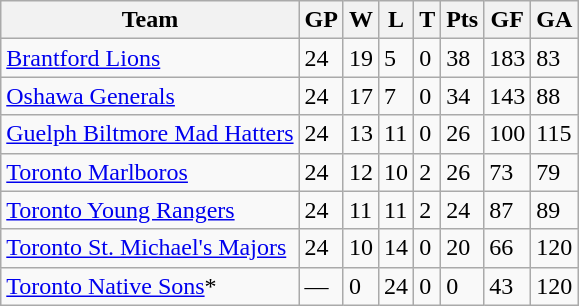<table class="wikitable">
<tr>
<th>Team</th>
<th>GP</th>
<th>W</th>
<th>L</th>
<th>T</th>
<th>Pts</th>
<th>GF</th>
<th>GA</th>
</tr>
<tr>
<td><a href='#'>Brantford Lions</a></td>
<td>24</td>
<td>19</td>
<td>5</td>
<td>0</td>
<td>38</td>
<td>183</td>
<td>83</td>
</tr>
<tr>
<td><a href='#'>Oshawa Generals</a></td>
<td>24</td>
<td>17</td>
<td>7</td>
<td>0</td>
<td>34</td>
<td>143</td>
<td>88</td>
</tr>
<tr>
<td><a href='#'>Guelph Biltmore Mad Hatters</a></td>
<td>24</td>
<td>13</td>
<td>11</td>
<td>0</td>
<td>26</td>
<td>100</td>
<td>115</td>
</tr>
<tr>
<td><a href='#'>Toronto Marlboros</a></td>
<td>24</td>
<td>12</td>
<td>10</td>
<td>2</td>
<td>26</td>
<td>73</td>
<td>79</td>
</tr>
<tr>
<td><a href='#'>Toronto Young Rangers</a></td>
<td>24</td>
<td>11</td>
<td>11</td>
<td>2</td>
<td>24</td>
<td>87</td>
<td>89</td>
</tr>
<tr>
<td><a href='#'>Toronto St. Michael's Majors</a></td>
<td>24</td>
<td>10</td>
<td>14</td>
<td>0</td>
<td>20</td>
<td>66</td>
<td>120</td>
</tr>
<tr>
<td><a href='#'>Toronto Native Sons</a>*</td>
<td>—</td>
<td>0</td>
<td>24</td>
<td>0</td>
<td>0</td>
<td>43</td>
<td>120</td>
</tr>
</table>
